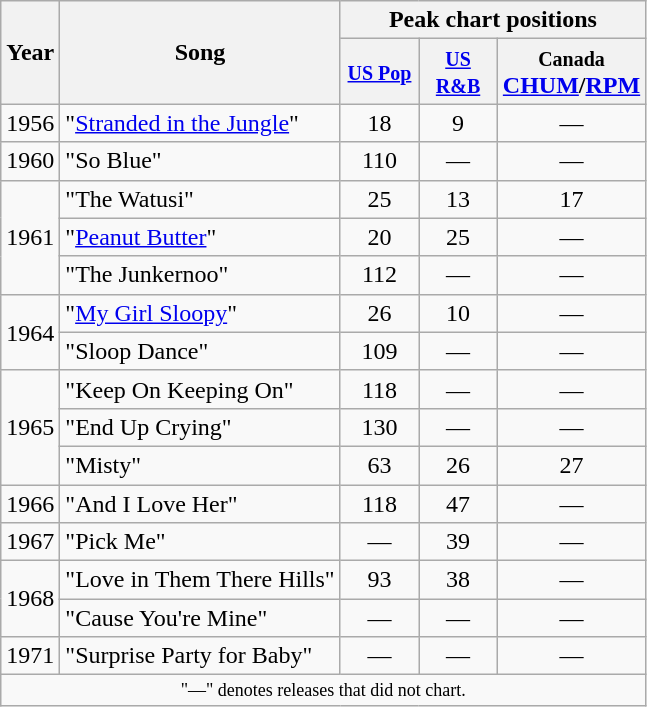<table class="wikitable">
<tr>
<th scope="col" rowspan="2">Year</th>
<th scope="col" rowspan="2">Song</th>
<th scope="col" colspan="3">Peak chart positions</th>
</tr>
<tr>
<th style="width:45px;"><small><a href='#'>US Pop</a></small><br></th>
<th style="width:45px;"><small><a href='#'>US R&B</a></small><br></th>
<th style="width:45px;"><small>Canada</small><br><a href='#'>CHUM</a>/<a href='#'>RPM</a><br></th>
</tr>
<tr>
<td rowspan="1">1956</td>
<td>"<a href='#'>Stranded in the Jungle</a>"</td>
<td align=center>18</td>
<td align=center>9</td>
<td align=center>―</td>
</tr>
<tr>
<td rowspan="1">1960</td>
<td>"So Blue"</td>
<td align=center>110</td>
<td align=center>―</td>
<td align=center>―</td>
</tr>
<tr>
<td rowspan="3">1961</td>
<td>"The Watusi"</td>
<td align=center>25</td>
<td align=center>13</td>
<td align=center>17</td>
</tr>
<tr>
<td>"<a href='#'>Peanut Butter</a>"</td>
<td align=center>20</td>
<td align=center>25</td>
<td align=center>―</td>
</tr>
<tr>
<td>"The Junkernoo"</td>
<td align=center>112</td>
<td align=center>—</td>
<td align=center>―</td>
</tr>
<tr>
<td rowspan="2">1964</td>
<td>"<a href='#'>My Girl Sloopy</a>"</td>
<td align=center>26</td>
<td align=center>10</td>
<td align=center>―</td>
</tr>
<tr>
<td>"Sloop Dance"</td>
<td align=center>109</td>
<td align=center>—</td>
<td align=center>―</td>
</tr>
<tr>
<td rowspan="3">1965</td>
<td>"Keep On Keeping On"</td>
<td align=center>118</td>
<td align=center>―</td>
<td align=center>―</td>
</tr>
<tr>
<td>"End Up Crying"</td>
<td align=center>130</td>
<td align=center>―</td>
<td align=center>―</td>
</tr>
<tr>
<td>"Misty"</td>
<td align=center>63</td>
<td align=center>26</td>
<td align=center>27</td>
</tr>
<tr>
<td rowspan="1">1966</td>
<td>"And I Love Her"</td>
<td align=center>118</td>
<td align=center>47</td>
<td align=center>―</td>
</tr>
<tr>
<td rowspan="1">1967</td>
<td>"Pick Me"</td>
<td align=center>―</td>
<td align=center>39</td>
<td align=center>―</td>
</tr>
<tr>
<td rowspan="2">1968</td>
<td>"Love in Them There Hills"</td>
<td align=center>93</td>
<td align=center>38</td>
<td align=center>―</td>
</tr>
<tr>
<td>"Cause You're Mine"</td>
<td align=center>—</td>
<td align=center>―</td>
<td align=center>―</td>
</tr>
<tr>
<td rowspan="1">1971</td>
<td>"Surprise Party for Baby"</td>
<td align=center>—</td>
<td align=center>―</td>
<td align=center>―</td>
</tr>
<tr>
<td colspan="12" style="text-align:center; font-size:9pt;">"—" denotes releases that did not chart.</td>
</tr>
</table>
